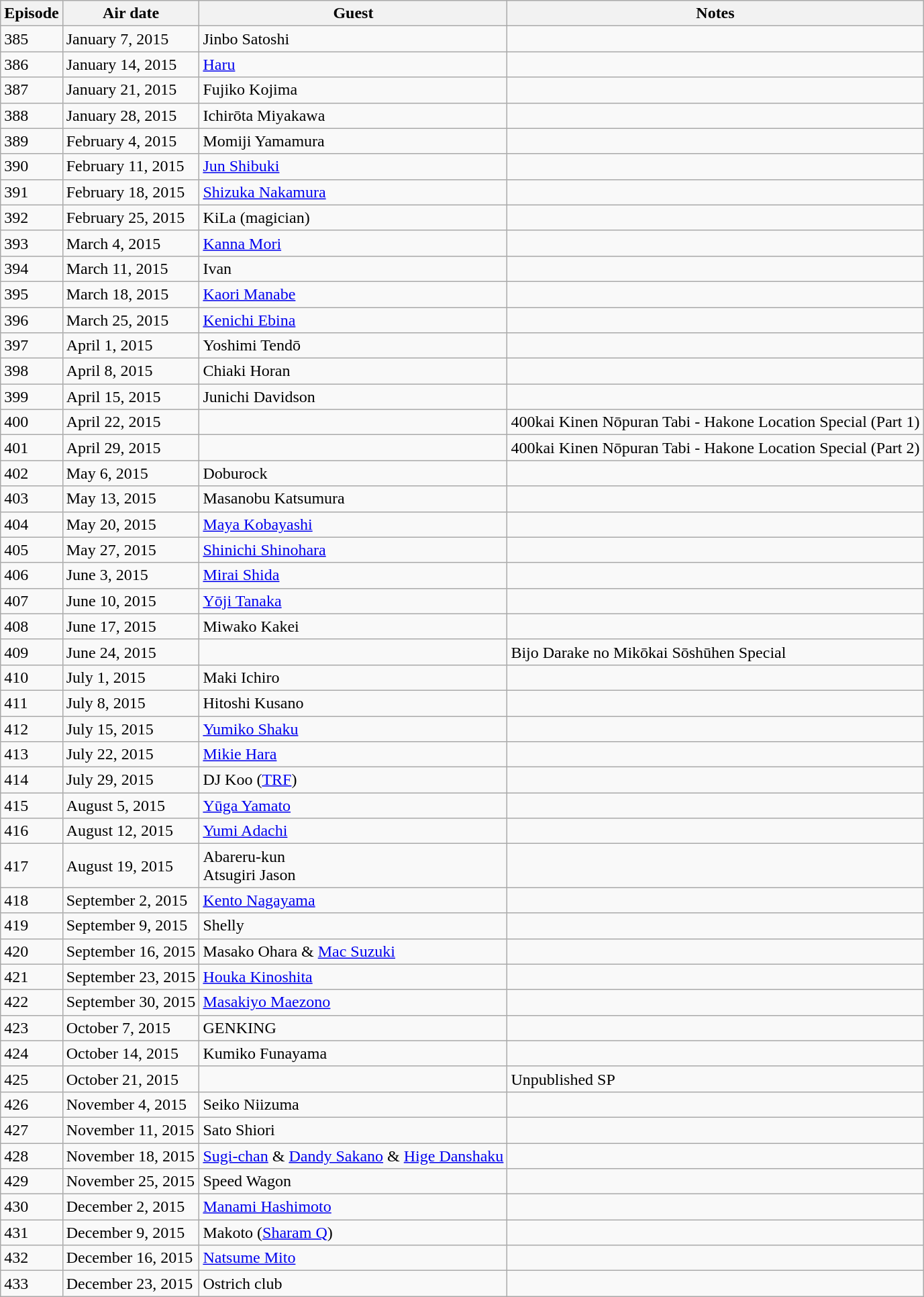<table class="wikitable">
<tr>
<th>Episode</th>
<th>Air date</th>
<th>Guest</th>
<th>Notes</th>
</tr>
<tr>
<td>385</td>
<td>January 7, 2015</td>
<td>Jinbo Satoshi</td>
<td></td>
</tr>
<tr>
<td>386</td>
<td>January 14, 2015</td>
<td><a href='#'>Haru</a></td>
<td></td>
</tr>
<tr>
<td>387</td>
<td>January 21, 2015</td>
<td>Fujiko Kojima</td>
<td></td>
</tr>
<tr>
<td>388</td>
<td>January 28, 2015</td>
<td>Ichirōta Miyakawa</td>
<td></td>
</tr>
<tr>
<td>389</td>
<td>February 4, 2015</td>
<td>Momiji Yamamura</td>
<td></td>
</tr>
<tr>
<td>390</td>
<td>February 11, 2015</td>
<td><a href='#'>Jun Shibuki</a></td>
<td></td>
</tr>
<tr>
<td>391</td>
<td>February 18, 2015</td>
<td><a href='#'>Shizuka Nakamura</a></td>
<td></td>
</tr>
<tr>
<td>392</td>
<td>February 25, 2015</td>
<td>KiLa (magician)</td>
<td></td>
</tr>
<tr>
<td>393</td>
<td>March 4, 2015</td>
<td><a href='#'>Kanna Mori</a></td>
<td></td>
</tr>
<tr>
<td>394</td>
<td>March 11, 2015</td>
<td>Ivan</td>
<td></td>
</tr>
<tr>
<td>395</td>
<td>March 18, 2015</td>
<td><a href='#'>Kaori Manabe</a></td>
<td></td>
</tr>
<tr>
<td>396</td>
<td>March 25, 2015</td>
<td><a href='#'>Kenichi Ebina</a></td>
<td></td>
</tr>
<tr>
<td>397</td>
<td>April 1, 2015</td>
<td>Yoshimi Tendō</td>
<td></td>
</tr>
<tr>
<td>398</td>
<td>April 8, 2015</td>
<td>Chiaki Horan</td>
<td></td>
</tr>
<tr>
<td>399</td>
<td>April 15, 2015</td>
<td>Junichi Davidson</td>
<td></td>
</tr>
<tr>
<td>400</td>
<td>April 22, 2015</td>
<td></td>
<td>400kai Kinen Nōpuran Tabi - Hakone Location Special (Part 1)</td>
</tr>
<tr>
<td>401</td>
<td>April 29, 2015</td>
<td></td>
<td>400kai Kinen Nōpuran Tabi - Hakone Location Special (Part 2)</td>
</tr>
<tr>
<td>402</td>
<td>May 6, 2015</td>
<td>Doburock</td>
<td></td>
</tr>
<tr>
<td>403</td>
<td>May 13, 2015</td>
<td>Masanobu Katsumura</td>
<td></td>
</tr>
<tr>
<td>404</td>
<td>May 20, 2015</td>
<td><a href='#'>Maya Kobayashi</a></td>
<td></td>
</tr>
<tr>
<td>405</td>
<td>May 27, 2015</td>
<td><a href='#'>Shinichi Shinohara</a></td>
<td></td>
</tr>
<tr>
<td>406</td>
<td>June 3, 2015</td>
<td><a href='#'>Mirai Shida</a></td>
<td></td>
</tr>
<tr>
<td>407</td>
<td>June 10, 2015</td>
<td><a href='#'>Yōji Tanaka</a></td>
<td></td>
</tr>
<tr>
<td>408</td>
<td>June 17, 2015</td>
<td>Miwako Kakei</td>
<td></td>
</tr>
<tr>
<td>409</td>
<td>June 24, 2015</td>
<td></td>
<td>Bijo Darake no Mikōkai Sōshūhen Special</td>
</tr>
<tr>
<td>410</td>
<td>July 1, 2015</td>
<td>Maki Ichiro</td>
<td></td>
</tr>
<tr>
<td>411</td>
<td>July 8, 2015</td>
<td>Hitoshi Kusano</td>
<td></td>
</tr>
<tr>
<td>412</td>
<td>July 15, 2015</td>
<td><a href='#'>Yumiko Shaku</a></td>
<td></td>
</tr>
<tr>
<td>413</td>
<td>July 22, 2015</td>
<td><a href='#'>Mikie Hara</a></td>
<td></td>
</tr>
<tr>
<td>414</td>
<td>July 29, 2015</td>
<td>DJ Koo (<a href='#'>TRF</a>)</td>
<td></td>
</tr>
<tr>
<td>415</td>
<td>August 5, 2015</td>
<td><a href='#'>Yūga Yamato</a></td>
<td></td>
</tr>
<tr>
<td>416</td>
<td>August 12, 2015</td>
<td><a href='#'>Yumi Adachi</a></td>
<td></td>
</tr>
<tr>
<td>417</td>
<td>August 19, 2015</td>
<td>Abareru-kun<br>Atsugiri Jason</td>
<td></td>
</tr>
<tr>
<td>418</td>
<td>September 2, 2015</td>
<td><a href='#'>Kento Nagayama</a></td>
<td></td>
</tr>
<tr>
<td>419</td>
<td>September 9, 2015</td>
<td>Shelly</td>
<td></td>
</tr>
<tr>
<td>420</td>
<td>September 16, 2015</td>
<td>Masako Ohara & <a href='#'>Mac Suzuki</a></td>
<td></td>
</tr>
<tr>
<td>421</td>
<td>September 23, 2015</td>
<td><a href='#'>Houka Kinoshita</a></td>
<td></td>
</tr>
<tr>
<td>422</td>
<td>September 30, 2015</td>
<td><a href='#'>Masakiyo Maezono</a></td>
<td></td>
</tr>
<tr>
<td>423</td>
<td>October 7, 2015</td>
<td>GENKING</td>
<td></td>
</tr>
<tr>
<td>424</td>
<td>October 14, 2015</td>
<td>Kumiko Funayama</td>
<td></td>
</tr>
<tr>
<td>425</td>
<td>October 21, 2015</td>
<td></td>
<td>Unpublished SP</td>
</tr>
<tr>
<td>426</td>
<td>November 4, 2015</td>
<td>Seiko Niizuma</td>
<td></td>
</tr>
<tr>
<td>427</td>
<td>November 11, 2015</td>
<td>Sato Shiori</td>
<td></td>
</tr>
<tr>
<td>428</td>
<td>November 18, 2015</td>
<td><a href='#'>Sugi-chan</a> & <a href='#'>Dandy Sakano</a> & <a href='#'>Hige Danshaku</a></td>
<td></td>
</tr>
<tr>
<td>429</td>
<td>November 25, 2015</td>
<td>Speed Wagon</td>
<td></td>
</tr>
<tr>
<td>430</td>
<td>December 2, 2015</td>
<td><a href='#'>Manami Hashimoto</a></td>
<td></td>
</tr>
<tr>
<td>431</td>
<td>December 9, 2015</td>
<td>Makoto (<a href='#'>Sharam Q</a>)</td>
<td></td>
</tr>
<tr>
<td>432</td>
<td>December 16, 2015</td>
<td><a href='#'>Natsume Mito</a></td>
<td></td>
</tr>
<tr>
<td>433</td>
<td>December 23, 2015</td>
<td>Ostrich club</td>
<td></td>
</tr>
</table>
